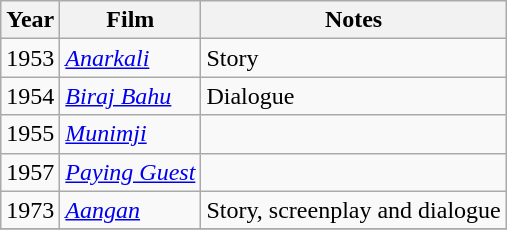<table class="wikitable sortable">
<tr>
<th>Year</th>
<th>Film</th>
<th>Notes</th>
</tr>
<tr>
<td>1953</td>
<td><em><a href='#'>Anarkali</a></em></td>
<td>Story</td>
</tr>
<tr>
<td>1954</td>
<td><em><a href='#'>Biraj Bahu</a></em></td>
<td>Dialogue</td>
</tr>
<tr>
<td>1955</td>
<td><em><a href='#'>Munimji</a></em></td>
<td></td>
</tr>
<tr>
<td>1957</td>
<td><em><a href='#'>Paying Guest</a></em></td>
<td></td>
</tr>
<tr>
<td>1973</td>
<td><em><a href='#'>Aangan</a></em></td>
<td>Story, screenplay and dialogue</td>
</tr>
<tr>
</tr>
</table>
